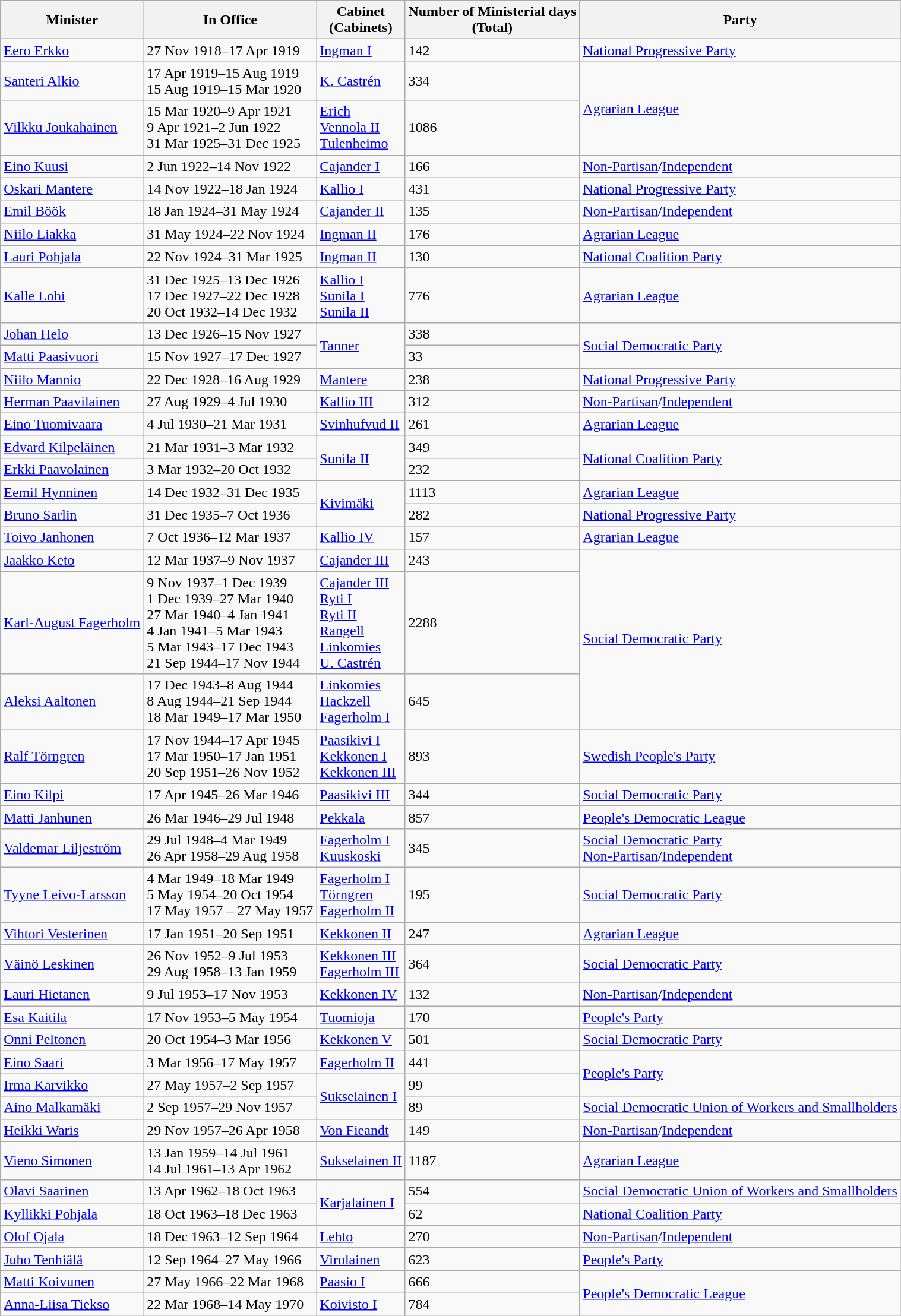<table class="wikitable">
<tr>
<th>Minister</th>
<th>In Office</th>
<th>Cabinet<br>(Cabinets)</th>
<th>Number of Ministerial days <br>(Total)</th>
<th>Party</th>
</tr>
<tr>
<td><a href='#'>Eero Erkko</a></td>
<td>27 Nov 1918–17 Apr 1919</td>
<td><a href='#'>Ingman I</a></td>
<td>142</td>
<td><a href='#'>National Progressive Party</a></td>
</tr>
<tr>
<td><a href='#'>Santeri Alkio</a></td>
<td>17 Apr 1919–15 Aug 1919<br>15 Aug 1919–15  Mar  1920</td>
<td><a href='#'>K. Castrén</a></td>
<td>334</td>
<td rowspan=2><a href='#'>Agrarian League</a></td>
</tr>
<tr>
<td><a href='#'>Vilkku Joukahainen</a></td>
<td>15  Mar  1920–9 Apr 1921<br>9 Apr 1921–2 Jun 1922<br>31  Mar  1925–31 Dec 1925</td>
<td><a href='#'>Erich</a><br><a href='#'>Vennola II</a><br><a href='#'>Tulenheimo</a></td>
<td>1086</td>
</tr>
<tr>
<td><a href='#'>Eino Kuusi</a></td>
<td>2 Jun 1922–14 Nov 1922</td>
<td><a href='#'>Cajander I</a></td>
<td>166</td>
<td><a href='#'>Non-Partisan</a>/<a href='#'>Independent</a></td>
</tr>
<tr>
<td><a href='#'>Oskari Mantere</a></td>
<td>14 Nov 1922–18 Jan 1924</td>
<td><a href='#'>Kallio I</a></td>
<td>431</td>
<td><a href='#'>National Progressive Party</a></td>
</tr>
<tr>
<td><a href='#'>Emil Böök</a></td>
<td>18 Jan 1924–31 May 1924</td>
<td><a href='#'>Cajander II</a></td>
<td>135</td>
<td><a href='#'>Non-Partisan</a>/<a href='#'>Independent</a></td>
</tr>
<tr>
<td><a href='#'>Niilo Liakka</a></td>
<td>31 May 1924–22 Nov 1924</td>
<td><a href='#'>Ingman II</a></td>
<td>176</td>
<td><a href='#'>Agrarian League</a></td>
</tr>
<tr>
<td><a href='#'>Lauri Pohjala</a></td>
<td>22 Nov 1924–31  Mar  1925</td>
<td><a href='#'>Ingman II</a></td>
<td>130</td>
<td><a href='#'>National Coalition Party</a></td>
</tr>
<tr>
<td><a href='#'>Kalle Lohi</a></td>
<td>31 Dec 1925–13 Dec 1926<br>17 Dec 1927–22 Dec 1928<br>20 Oct 1932–14 Dec 1932</td>
<td><a href='#'>Kallio I</a><br><a href='#'>Sunila I</a><br><a href='#'>Sunila II</a></td>
<td>776</td>
<td><a href='#'>Agrarian League</a></td>
</tr>
<tr>
<td><a href='#'>Johan Helo</a></td>
<td>13 Dec 1926–15 Nov 1927</td>
<td rowspan=2><a href='#'>Tanner</a></td>
<td>338</td>
<td rowspan=2><a href='#'>Social Democratic Party</a></td>
</tr>
<tr>
<td><a href='#'>Matti Paasivuori</a></td>
<td>15 Nov 1927–17 Dec 1927</td>
<td>33</td>
</tr>
<tr>
<td><a href='#'>Niilo Mannio</a></td>
<td>22 Dec 1928–16 Aug 1929</td>
<td><a href='#'>Mantere</a></td>
<td>238</td>
<td><a href='#'>National Progressive Party</a></td>
</tr>
<tr>
<td><a href='#'>Herman Paavilainen</a></td>
<td>27 Aug 1929–4 Jul 1930</td>
<td><a href='#'>Kallio III</a></td>
<td>312</td>
<td><a href='#'>Non-Partisan</a>/<a href='#'>Independent</a></td>
</tr>
<tr>
<td><a href='#'>Eino Tuomivaara</a></td>
<td>4 Jul 1930–21  Mar  1931</td>
<td><a href='#'>Svinhufvud II</a></td>
<td>261</td>
<td><a href='#'>Agrarian League</a></td>
</tr>
<tr>
<td><a href='#'>Edvard Kilpeläinen</a></td>
<td>21  Mar  1931–3  Mar  1932</td>
<td rowspan=2><a href='#'>Sunila II</a></td>
<td>349</td>
<td rowspan=2><a href='#'>National Coalition Party</a></td>
</tr>
<tr>
<td><a href='#'>Erkki Paavolainen</a></td>
<td>3  Mar  1932–20 Oct 1932</td>
<td>232</td>
</tr>
<tr>
<td><a href='#'>Eemil Hynninen</a></td>
<td>14 Dec 1932–31 Dec 1935</td>
<td rowspan=2><a href='#'>Kivimäki</a></td>
<td>1113</td>
<td><a href='#'>Agrarian League</a></td>
</tr>
<tr>
<td><a href='#'>Bruno Sarlin</a></td>
<td>31 Dec 1935–7 Oct 1936</td>
<td>282</td>
<td><a href='#'>National Progressive Party</a></td>
</tr>
<tr>
<td><a href='#'>Toivo Janhonen</a></td>
<td>7 Oct 1936–12  Mar  1937</td>
<td><a href='#'>Kallio IV</a></td>
<td>157</td>
<td><a href='#'>Agrarian League</a></td>
</tr>
<tr>
<td><a href='#'>Jaakko Keto</a></td>
<td>12  Mar  1937–9 Nov 1937</td>
<td><a href='#'>Cajander III</a></td>
<td>243</td>
<td rowspan=3><a href='#'>Social Democratic Party</a></td>
</tr>
<tr>
<td><a href='#'>Karl-August Fagerholm</a></td>
<td>9 Nov 1937–1 Dec 1939<br>1 Dec 1939–27  Mar  1940<br>27  Mar  1940–4 Jan 1941<br>4 Jan 1941–5  Mar  1943<br>5  Mar  1943–17 Dec 1943<br>21 Sep 1944–17 Nov 1944</td>
<td><a href='#'>Cajander III</a><br><a href='#'>Ryti I</a><br><a href='#'>Ryti II</a><br><a href='#'>Rangell</a><br><a href='#'>Linkomies</a><br><a href='#'>U. Castrén</a></td>
<td>2288</td>
</tr>
<tr>
<td><a href='#'>Aleksi Aaltonen</a></td>
<td>17 Dec 1943–8 Aug 1944<br>8 Aug 1944–21 Sep 1944<br>18  Mar  1949–17  Mar  1950</td>
<td><a href='#'>Linkomies</a><br><a href='#'>Hackzell</a><br><a href='#'>Fagerholm I</a></td>
<td>645</td>
</tr>
<tr>
<td><a href='#'>Ralf Törngren</a></td>
<td>17 Nov 1944–17 Apr 1945<br>17  Mar  1950–17 Jan 1951<br>20 Sep 1951–26 Nov 1952</td>
<td><a href='#'>Paasikivi I</a><br><a href='#'>Kekkonen I</a><br><a href='#'>Kekkonen III</a></td>
<td>893</td>
<td><a href='#'>Swedish People's Party</a></td>
</tr>
<tr>
<td><a href='#'>Eino Kilpi</a></td>
<td>17 Apr 1945–26  Mar  1946</td>
<td><a href='#'>Paasikivi III</a></td>
<td>344</td>
<td><a href='#'>Social Democratic Party</a></td>
</tr>
<tr>
<td><a href='#'>Matti Janhunen</a></td>
<td>26  Mar  1946–29 Jul 1948</td>
<td><a href='#'>Pekkala</a></td>
<td>857</td>
<td><a href='#'>People's Democratic League</a></td>
</tr>
<tr>
<td><a href='#'>Valdemar Liljeström</a></td>
<td>29 Jul 1948–4  Mar  1949<br>26 Apr 1958–29 Aug 1958</td>
<td><a href='#'>Fagerholm I</a><br><a href='#'>Kuuskoski</a></td>
<td>345</td>
<td><a href='#'>Social Democratic Party</a><br><a href='#'>Non-Partisan</a>/<a href='#'>Independent</a></td>
</tr>
<tr>
<td><a href='#'>Tyyne Leivo-Larsson</a></td>
<td>4  Mar  1949–18  Mar  1949<br>5 May 1954–20 Oct 1954<br>17 May 1957 – 27 May 1957</td>
<td><a href='#'>Fagerholm I</a><br><a href='#'>Törngren</a><br><a href='#'>Fagerholm II</a></td>
<td>195</td>
<td><a href='#'>Social Democratic Party</a></td>
</tr>
<tr>
<td><a href='#'>Vihtori Vesterinen</a></td>
<td>17 Jan 1951–20 Sep 1951</td>
<td><a href='#'>Kekkonen II</a></td>
<td>247</td>
<td><a href='#'>Agrarian League</a></td>
</tr>
<tr>
<td><a href='#'>Väinö Leskinen</a></td>
<td>26 Nov 1952–9 Jul 1953<br>29 Aug 1958–13 Jan 1959</td>
<td><a href='#'>Kekkonen III</a><br><a href='#'>Fagerholm III</a></td>
<td>364</td>
<td><a href='#'>Social Democratic Party</a></td>
</tr>
<tr>
<td><a href='#'>Lauri Hietanen</a></td>
<td>9 Jul 1953–17 Nov 1953</td>
<td><a href='#'>Kekkonen IV</a></td>
<td>132</td>
<td><a href='#'>Non-Partisan</a>/<a href='#'>Independent</a></td>
</tr>
<tr>
<td><a href='#'>Esa Kaitila</a></td>
<td>17 Nov 1953–5 May 1954</td>
<td><a href='#'>Tuomioja</a></td>
<td>170</td>
<td><a href='#'>People's Party</a></td>
</tr>
<tr>
<td><a href='#'>Onni Peltonen</a></td>
<td>20 Oct 1954–3  Mar  1956</td>
<td><a href='#'>Kekkonen V</a></td>
<td>501</td>
<td><a href='#'>Social Democratic Party</a></td>
</tr>
<tr>
<td><a href='#'>Eino Saari</a></td>
<td>3  Mar  1956–17 May 1957</td>
<td><a href='#'>Fagerholm II</a></td>
<td>441</td>
<td rowspan=2><a href='#'>People's Party</a></td>
</tr>
<tr>
<td><a href='#'>Irma Karvikko</a></td>
<td>27 May 1957–2 Sep 1957</td>
<td rowspan=2><a href='#'>Sukselainen I</a></td>
<td>99</td>
</tr>
<tr>
<td><a href='#'>Aino Malkamäki</a></td>
<td>2 Sep 1957–29 Nov 1957</td>
<td>89</td>
<td><a href='#'>Social Democratic Union of Workers and Smallholders</a></td>
</tr>
<tr>
<td><a href='#'>Heikki Waris</a></td>
<td>29 Nov 1957–26 Apr 1958</td>
<td><a href='#'>Von Fieandt</a></td>
<td>149</td>
<td><a href='#'>Non-Partisan</a>/<a href='#'>Independent</a></td>
</tr>
<tr>
<td><a href='#'>Vieno Simonen</a></td>
<td>13 Jan 1959–14 Jul 1961<br>14 Jul 1961–13 Apr 1962</td>
<td><a href='#'>Sukselainen II</a></td>
<td>1187</td>
<td><a href='#'>Agrarian League</a></td>
</tr>
<tr>
<td><a href='#'>Olavi Saarinen</a></td>
<td>13 Apr 1962–18 Oct 1963</td>
<td rowspan=2><a href='#'>Karjalainen I</a></td>
<td>554</td>
<td><a href='#'>Social Democratic Union of Workers and Smallholders</a></td>
</tr>
<tr>
<td><a href='#'>Kyllikki Pohjala</a></td>
<td>18 Oct 1963–18 Dec 1963</td>
<td>62</td>
<td><a href='#'>National Coalition Party</a></td>
</tr>
<tr>
<td><a href='#'>Olof Ojala</a></td>
<td>18 Dec 1963–12 Sep 1964</td>
<td><a href='#'>Lehto</a></td>
<td>270</td>
<td><a href='#'>Non-Partisan</a>/<a href='#'>Independent</a></td>
</tr>
<tr>
<td><a href='#'>Juho Tenhiälä</a></td>
<td>12 Sep 1964–27 May 1966</td>
<td><a href='#'>Virolainen</a></td>
<td>623</td>
<td><a href='#'>People's Party</a></td>
</tr>
<tr>
<td><a href='#'>Matti Koivunen</a></td>
<td>27 May 1966–22  Mar  1968</td>
<td><a href='#'>Paasio I</a></td>
<td>666</td>
<td rowspan=2><a href='#'>People's Democratic League</a></td>
</tr>
<tr>
<td><a href='#'>Anna-Liisa Tiekso</a></td>
<td>22  Mar  1968–14 May 1970</td>
<td><a href='#'>Koivisto I</a></td>
<td>784</td>
</tr>
</table>
